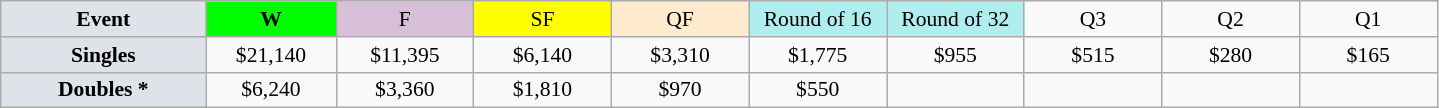<table class=wikitable style=font-size:90%;text-align:center>
<tr>
<td style="width:130px; background:#dfe2e9;"><strong>Event</strong></td>
<td style="width:80px; background:lime;"><strong>W</strong></td>
<td style="width:85px; background:thistle;">F</td>
<td style="width:85px; background:#ff0;">SF</td>
<td style="width:85px; background:#ffebcd;">QF</td>
<td style="width:85px; background:#afeeee;">Round of 16</td>
<td style="width:85px; background:#afeeee;">Round of 32</td>
<td width=85>Q3</td>
<td width=85>Q2</td>
<td width=85>Q1</td>
</tr>
<tr>
<td style="background:#dfe2e9;"><strong>Singles</strong></td>
<td>$21,140</td>
<td>$11,395</td>
<td>$6,140</td>
<td>$3,310</td>
<td>$1,775</td>
<td>$955</td>
<td>$515</td>
<td>$280</td>
<td>$165</td>
</tr>
<tr>
<td style="background:#dfe2e9;"><strong>Doubles *</strong></td>
<td>$6,240</td>
<td>$3,360</td>
<td>$1,810</td>
<td>$970</td>
<td>$550</td>
<td></td>
<td></td>
<td></td>
<td></td>
</tr>
</table>
